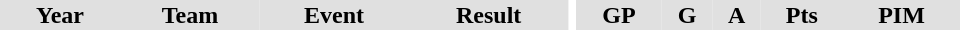<table border="0" cellpadding="1" cellspacing="0" ID="Table3" style="text-align:center; width:40em">
<tr ALIGN="center" bgcolor="#e0e0e0">
<th>Year</th>
<th>Team</th>
<th>Event</th>
<th>Result</th>
<th rowspan="99" bgcolor="#ffffff"></th>
<th>GP</th>
<th>G</th>
<th>A</th>
<th>Pts</th>
<th>PIM</th>
</tr>
</table>
